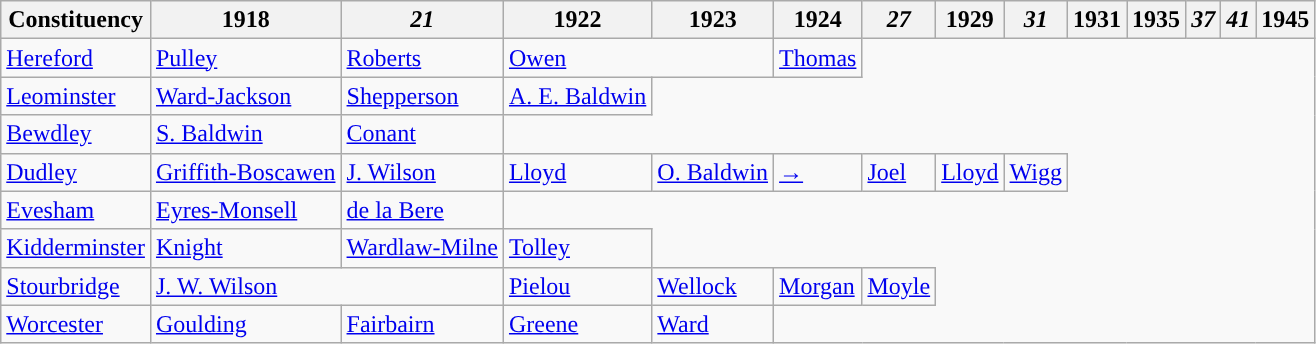<table class="wikitable">
<tr>
<th>Constituency</th>
<th>1918</th>
<th><em>21</em></th>
<th>1922</th>
<th>1923</th>
<th>1924</th>
<th><em>27</em></th>
<th>1929</th>
<th><em>31</em></th>
<th>1931</th>
<th>1935</th>
<th><em>37</em></th>
<th><em>41</em></th>
<th>1945</th>
</tr>
<tr>
<td><a href='#'>Hereford</a></td>
<td><a href='#'>Pulley</a></td>
<td><a href='#'>Roberts</a></td>
<td colspan="2"><a href='#'>Owen</a></td>
<td><a href='#'>Thomas</a></td>
</tr>
<tr>
<td><a href='#'>Leominster</a></td>
<td><a href='#'>Ward-Jackson</a></td>
<td><a href='#'>Shepperson</a></td>
<td><a href='#'>A. E. Baldwin</a></td>
</tr>
<tr>
<td><a href='#'>Bewdley</a></td>
<td><a href='#'>S. Baldwin</a></td>
<td><a href='#'>Conant</a></td>
</tr>
<tr>
<td><a href='#'>Dudley</a></td>
<td><a href='#'>Griffith-Boscawen</a></td>
<td><a href='#'>J. Wilson</a></td>
<td><a href='#'>Lloyd</a></td>
<td><a href='#'>O. Baldwin</a></td>
<td><a href='#'>→</a></td>
<td><a href='#'>Joel</a></td>
<td><a href='#'>Lloyd</a></td>
<td><a href='#'>Wigg</a></td>
</tr>
<tr>
<td><a href='#'>Evesham</a></td>
<td><a href='#'>Eyres-Monsell</a></td>
<td><a href='#'>de la Bere</a></td>
</tr>
<tr>
<td><a href='#'>Kidderminster</a></td>
<td><a href='#'>Knight</a></td>
<td><a href='#'>Wardlaw-Milne</a></td>
<td><a href='#'>Tolley</a></td>
</tr>
<tr>
<td><a href='#'>Stourbridge</a></td>
<td colspan="2"><a href='#'>J. W. Wilson</a></td>
<td><a href='#'>Pielou</a></td>
<td><a href='#'>Wellock</a></td>
<td><a href='#'>Morgan</a></td>
<td><a href='#'>Moyle</a></td>
</tr>
<tr>
<td><a href='#'>Worcester</a></td>
<td><a href='#'>Goulding</a></td>
<td bgcolor=><a href='#'>Fairbairn</a></td>
<td><a href='#'>Greene</a></td>
<td><a href='#'>Ward</a></td>
</tr>
</table>
